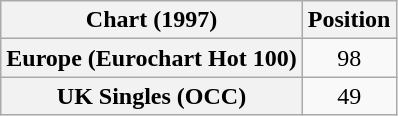<table class="wikitable plainrowheaders" style="text-align:center">
<tr>
<th>Chart (1997)</th>
<th>Position</th>
</tr>
<tr>
<th scope="row">Europe (Eurochart Hot 100)</th>
<td>98</td>
</tr>
<tr>
<th scope="row">UK Singles (OCC)</th>
<td>49</td>
</tr>
</table>
